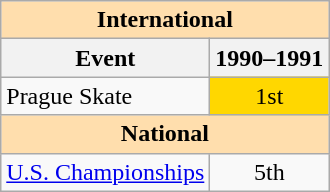<table class="wikitable" style="text-align:center">
<tr>
<th style="background-color: #ffdead; " colspan=2 align=center><strong>International</strong></th>
</tr>
<tr>
<th>Event</th>
<th>1990–1991</th>
</tr>
<tr>
<td align=left>Prague Skate</td>
<td bgcolor=gold>1st</td>
</tr>
<tr>
<th style="background-color: #ffdead; " colspan=2 align=center><strong>National</strong></th>
</tr>
<tr>
<td align=left><a href='#'>U.S. Championships</a></td>
<td>5th</td>
</tr>
</table>
